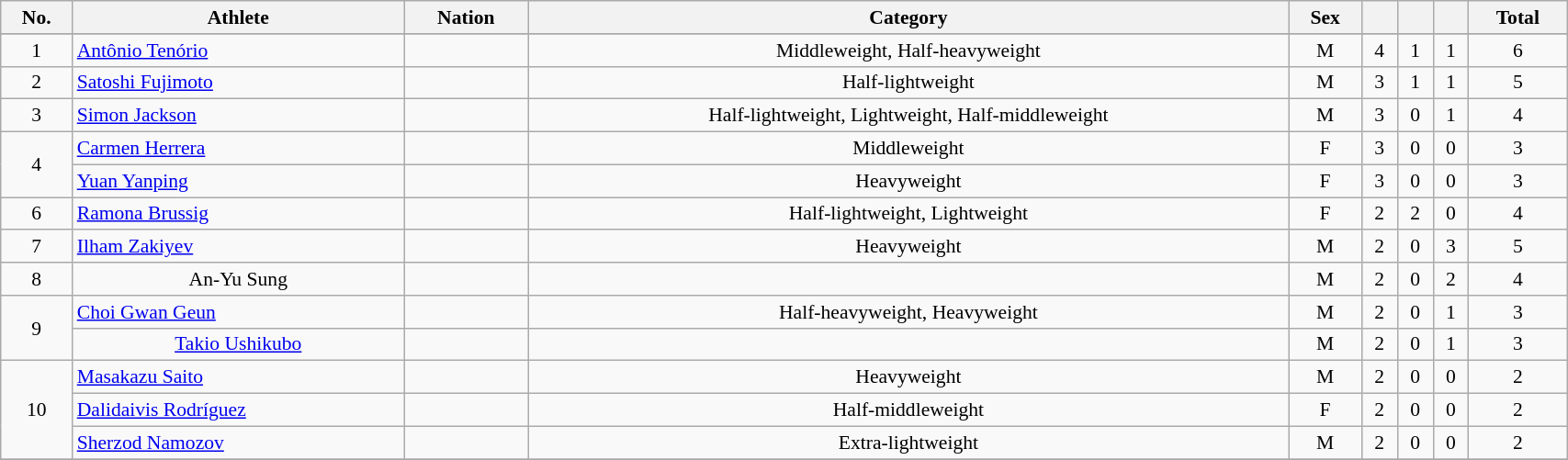<table class="wikitable sortable" width=90% style="font-size:90%; text-align:center;">
<tr>
<th>No.</th>
<th>Athlete</th>
<th>Nation</th>
<th>Category</th>
<th>Sex</th>
<th></th>
<th></th>
<th></th>
<th>Total</th>
</tr>
<tr>
</tr>
<tr>
<td>1</td>
<td align="left"><a href='#'>Antônio Tenório</a></td>
<td align="left"></td>
<td>Middleweight, Half-heavyweight</td>
<td>M</td>
<td>4</td>
<td>1</td>
<td>1</td>
<td>6</td>
</tr>
<tr>
<td>2</td>
<td align="left"><a href='#'>Satoshi Fujimoto</a></td>
<td align="left"></td>
<td>Half-lightweight</td>
<td>M</td>
<td>3</td>
<td>1</td>
<td>1</td>
<td>5</td>
</tr>
<tr>
<td>3</td>
<td align="left"><a href='#'>Simon Jackson</a></td>
<td align="left"></td>
<td>Half-lightweight, Lightweight, Half-middleweight</td>
<td>M</td>
<td>3</td>
<td>0</td>
<td>1</td>
<td>4</td>
</tr>
<tr>
<td rowspan="2">4</td>
<td align="left"><a href='#'>Carmen Herrera</a></td>
<td align="left"></td>
<td>Middleweight</td>
<td>F</td>
<td>3</td>
<td>0</td>
<td>0</td>
<td>3</td>
</tr>
<tr>
<td align="left"><a href='#'>Yuan Yanping</a></td>
<td align="left"></td>
<td>Heavyweight</td>
<td>F</td>
<td>3</td>
<td>0</td>
<td>0</td>
<td>3</td>
</tr>
<tr>
<td>6</td>
<td align="left"><a href='#'>Ramona Brussig</a></td>
<td align="left"></td>
<td>Half-lightweight, Lightweight</td>
<td>F</td>
<td>2</td>
<td>2</td>
<td>0</td>
<td>4</td>
</tr>
<tr>
<td>7</td>
<td align="left"><a href='#'>Ilham Zakiyev</a></td>
<td align="left"></td>
<td>Heavyweight</td>
<td>M</td>
<td>2</td>
<td>0</td>
<td>3</td>
<td>5</td>
</tr>
<tr>
<td>8</td>
<td>An-Yu Sung</td>
<td></td>
<td></td>
<td>M</td>
<td>2</td>
<td>0</td>
<td>2</td>
<td>4</td>
</tr>
<tr>
<td rowspan="2">9</td>
<td align="left"><a href='#'>Choi Gwan Geun</a></td>
<td align="left"></td>
<td>Half-heavyweight, Heavyweight</td>
<td>M</td>
<td>2</td>
<td>0</td>
<td>1</td>
<td>3</td>
</tr>
<tr>
<td><a href='#'>Takio Ushikubo</a></td>
<td></td>
<td></td>
<td>M</td>
<td>2</td>
<td>0</td>
<td>1</td>
<td>3</td>
</tr>
<tr>
<td rowspan="3">10</td>
<td align="left"><a href='#'>Masakazu Saito</a></td>
<td align="left"></td>
<td>Heavyweight</td>
<td>M</td>
<td>2</td>
<td>0</td>
<td>0</td>
<td>2</td>
</tr>
<tr>
<td align="left"><a href='#'>Dalidaivis Rodríguez</a></td>
<td align="left"></td>
<td>Half-middleweight</td>
<td>F</td>
<td>2</td>
<td>0</td>
<td>0</td>
<td>2</td>
</tr>
<tr>
<td align="left"><a href='#'>Sherzod Namozov</a></td>
<td align="left"></td>
<td>Extra-lightweight</td>
<td>M</td>
<td>2</td>
<td>0</td>
<td>0</td>
<td>2</td>
</tr>
<tr>
</tr>
</table>
